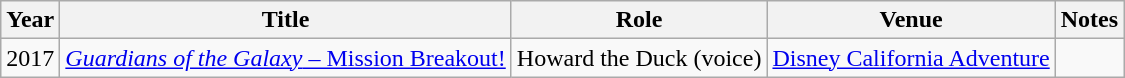<table class="wikitable">
<tr>
<th>Year</th>
<th>Title</th>
<th>Role</th>
<th>Venue</th>
<th>Notes</th>
</tr>
<tr>
<td>2017</td>
<td><a href='#'><em>Guardians of the Galaxy</em> – Mission Breakout!</a></td>
<td>Howard the Duck (voice)</td>
<td><a href='#'>Disney California Adventure</a></td>
<td></td>
</tr>
</table>
